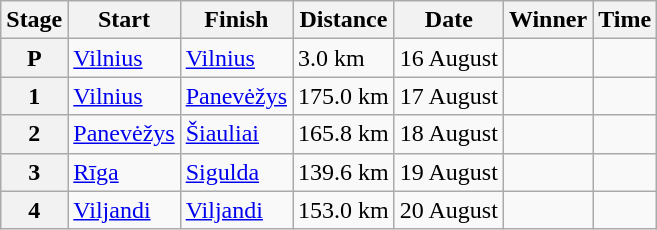<table class="wikitable">
<tr>
<th>Stage</th>
<th>Start</th>
<th>Finish</th>
<th>Distance</th>
<th>Date</th>
<th>Winner</th>
<th>Time</th>
</tr>
<tr>
<th>P</th>
<td><a href='#'>Vilnius</a></td>
<td><a href='#'>Vilnius</a></td>
<td>3.0 km</td>
<td align=right>16 August</td>
<td></td>
<td></td>
</tr>
<tr>
<th>1</th>
<td><a href='#'>Vilnius</a></td>
<td><a href='#'>Panevėžys</a></td>
<td>175.0 km</td>
<td align=right>17 August</td>
<td></td>
<td></td>
</tr>
<tr>
<th>2</th>
<td><a href='#'>Panevėžys</a></td>
<td><a href='#'>Šiauliai</a></td>
<td>165.8 km</td>
<td align=right>18 August</td>
<td></td>
<td></td>
</tr>
<tr>
<th>3</th>
<td><a href='#'>Rīga</a></td>
<td><a href='#'>Sigulda</a></td>
<td>139.6 km</td>
<td align=right>19 August</td>
<td></td>
<td></td>
</tr>
<tr>
<th>4</th>
<td><a href='#'>Viljandi</a></td>
<td><a href='#'>Viljandi</a></td>
<td>153.0 km</td>
<td align=right>20 August</td>
<td></td>
<td></td>
</tr>
</table>
